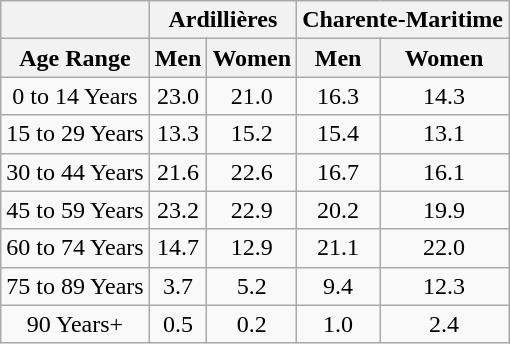<table class="wikitable" style="text-align:center;">
<tr>
<th></th>
<th colspan=2><strong>Ardillières</strong></th>
<th colspan=2><strong>Charente-Maritime</strong></th>
</tr>
<tr>
<th><strong>Age Range</strong></th>
<th><strong>Men</strong></th>
<th><strong>Women</strong></th>
<th><strong>Men</strong></th>
<th><strong>Women</strong></th>
</tr>
<tr>
<td>0 to 14 Years</td>
<td>23.0</td>
<td>21.0</td>
<td>16.3</td>
<td>14.3</td>
</tr>
<tr>
<td>15 to 29 Years</td>
<td>13.3</td>
<td>15.2</td>
<td>15.4</td>
<td>13.1</td>
</tr>
<tr>
<td>30 to 44 Years</td>
<td>21.6</td>
<td>22.6</td>
<td>16.7</td>
<td>16.1</td>
</tr>
<tr>
<td>45 to 59 Years</td>
<td>23.2</td>
<td>22.9</td>
<td>20.2</td>
<td>19.9</td>
</tr>
<tr>
<td>60 to 74 Years</td>
<td>14.7</td>
<td>12.9</td>
<td>21.1</td>
<td>22.0</td>
</tr>
<tr>
<td>75 to 89 Years</td>
<td>3.7</td>
<td>5.2</td>
<td>9.4</td>
<td>12.3</td>
</tr>
<tr>
<td>90 Years+</td>
<td>0.5</td>
<td>0.2</td>
<td>1.0</td>
<td>2.4</td>
</tr>
</table>
